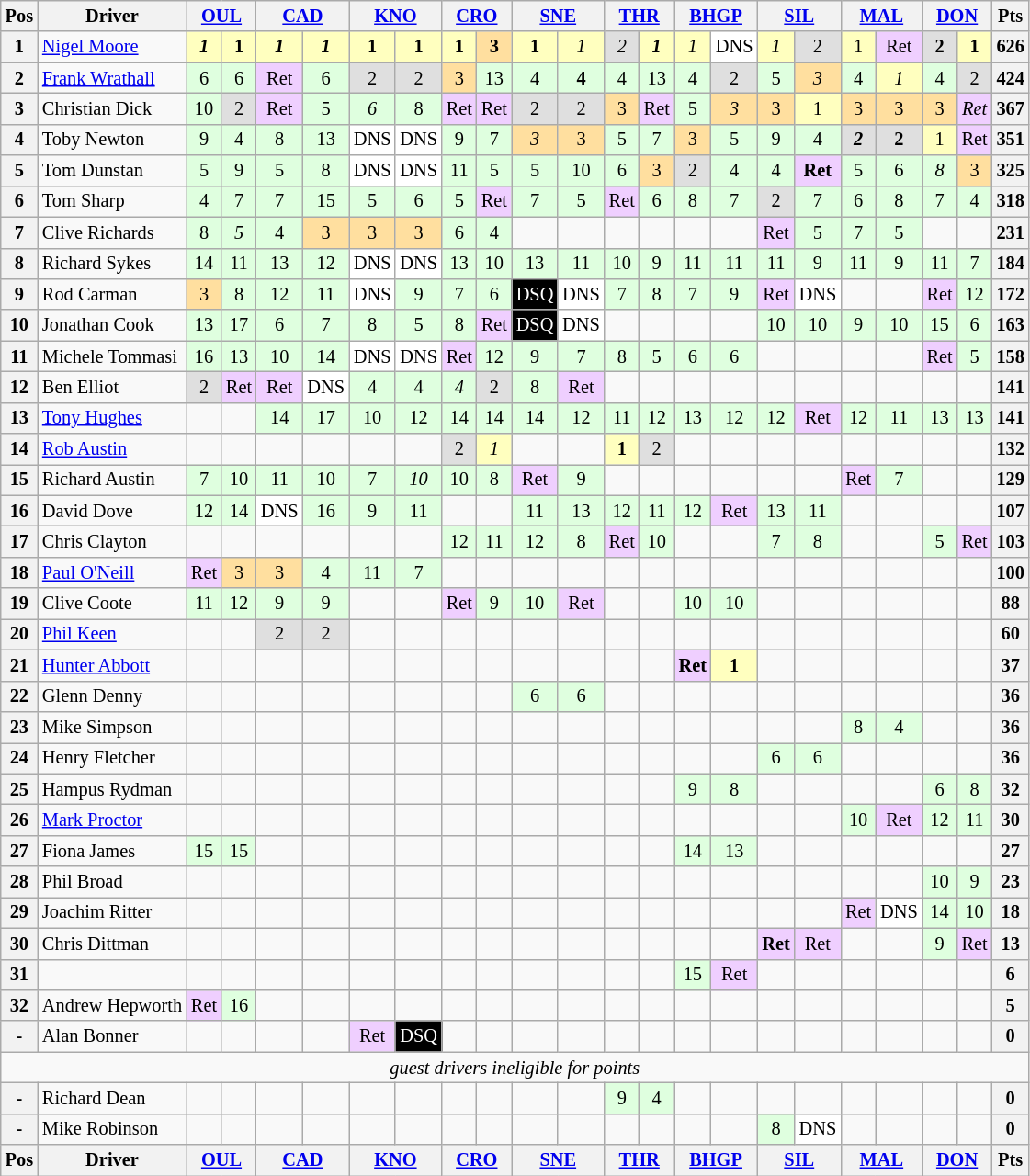<table class="wikitable" style="font-size: 85%; text-align: center;">
<tr valign="top">
<th valign="middle">Pos</th>
<th valign="middle">Driver</th>
<th colspan="2"><a href='#'>OUL</a></th>
<th colspan="2"><a href='#'>CAD</a></th>
<th colspan="2"><a href='#'>KNO</a></th>
<th colspan="2"><a href='#'>CRO</a></th>
<th colspan="2"><a href='#'>SNE</a></th>
<th colspan="2"><a href='#'>THR</a></th>
<th colspan="2"><a href='#'>BHGP</a></th>
<th colspan="2"><a href='#'>SIL</a></th>
<th colspan="2"><a href='#'>MAL</a></th>
<th colspan="2"><a href='#'>DON</a></th>
<th valign="middle">Pts</th>
</tr>
<tr>
<th>1</th>
<td align=left> <a href='#'>Nigel Moore</a></td>
<td style="background:#FFFFBF;"><strong><em>1</em></strong></td>
<td style="background:#FFFFBF;"><strong>1</strong></td>
<td style="background:#FFFFBF;"><strong><em>1</em></strong></td>
<td style="background:#FFFFBF;"><strong><em>1</em></strong></td>
<td style="background:#FFFFBF;"><strong>1</strong></td>
<td style="background:#FFFFBF;"><strong>1</strong></td>
<td style="background:#FFFFBF;"><strong>1</strong></td>
<td style="background:#FFDF9F;"><strong>3</strong></td>
<td style="background:#FFFFBF;"><strong>1</strong></td>
<td style="background:#FFFFBF;"><em>1</em></td>
<td style="background:#DFDFDF;"><em>2</em></td>
<td style="background:#FFFFBF;"><strong><em>1</em></strong></td>
<td style="background:#FFFFBF;"><em>1</em></td>
<td style="background:#FFFFFF;">DNS</td>
<td style="background:#FFFFBF;"><em>1</em></td>
<td style="background:#DFDFDF;">2</td>
<td style="background:#FFFFBF;">1</td>
<td style="background:#EFCFFF;">Ret</td>
<td style="background:#DFDFDF;"><strong>2</strong></td>
<td style="background:#FFFFBF;"><strong>1</strong></td>
<th>626</th>
</tr>
<tr>
<th>2</th>
<td align=left> <a href='#'>Frank Wrathall</a></td>
<td style="background:#DFFFDF;">6</td>
<td style="background:#DFFFDF;">6</td>
<td style="background:#EFCFFF;">Ret</td>
<td style="background:#DFFFDF;">6</td>
<td style="background:#DFDFDF;">2</td>
<td style="background:#DFDFDF;">2</td>
<td style="background:#FFDF9F;">3</td>
<td style="background:#DFFFDF;">13</td>
<td style="background:#DFFFDF;">4</td>
<td style="background:#DFFFDF;"><strong>4</strong></td>
<td style="background:#DFFFDF;">4</td>
<td style="background:#DFFFDF;">13</td>
<td style="background:#DFFFDF;">4</td>
<td style="background:#DFDFDF;">2</td>
<td style="background:#DFFFDF;">5</td>
<td style="background:#FFDF9F;"><em>3</em></td>
<td style="background:#DFFFDF;">4</td>
<td style="background:#FFFFBF;"><em>1</em></td>
<td style="background:#DFFFDF;">4</td>
<td style="background:#DFDFDF;">2</td>
<th>424</th>
</tr>
<tr>
<th>3</th>
<td align=left> Christian Dick</td>
<td style="background:#DFFFDF;">10</td>
<td style="background:#DFDFDF;">2</td>
<td style="background:#EFCFFF;">Ret</td>
<td style="background:#DFFFDF;">5</td>
<td style="background:#DFFFDF;"><em>6</em></td>
<td style="background:#DFFFDF;">8</td>
<td style="background:#EFCFFF;">Ret</td>
<td style="background:#EFCFFF;">Ret</td>
<td style="background:#DFDFDF;">2</td>
<td style="background:#DFDFDF;">2</td>
<td style="background:#FFDF9F;">3</td>
<td style="background:#EFCFFF;">Ret</td>
<td style="background:#DFFFDF;">5</td>
<td style="background:#FFDF9F;"><em>3</em></td>
<td style="background:#FFDF9F;">3</td>
<td style="background:#FFFFBF;">1</td>
<td style="background:#FFDF9F;">3</td>
<td style="background:#FFDF9F;">3</td>
<td style="background:#FFDF9F;">3</td>
<td style="background:#EFCFFF;"><em>Ret</em></td>
<th>367</th>
</tr>
<tr>
<th>4</th>
<td align=left> Toby Newton</td>
<td style="background:#DFFFDF;">9</td>
<td style="background:#DFFFDF;">4</td>
<td style="background:#DFFFDF;">8</td>
<td style="background:#DFFFDF;">13</td>
<td style="background:#FFFFFF;">DNS</td>
<td style="background:#FFFFFF;">DNS</td>
<td style="background:#DFFFDF;">9</td>
<td style="background:#DFFFDF;">7</td>
<td style="background:#FFDF9F;"><em>3</em></td>
<td style="background:#FFDF9F;">3</td>
<td style="background:#DFFFDF;">5</td>
<td style="background:#DFFFDF;">7</td>
<td style="background:#FFDF9F;">3</td>
<td style="background:#DFFFDF;">5</td>
<td style="background:#DFFFDF;">9</td>
<td style="background:#DFFFDF;">4</td>
<td style="background:#DFDFDF;"><strong><em>2</em></strong></td>
<td style="background:#DFDFDF;"><strong>2</strong></td>
<td style="background:#FFFFBF;">1</td>
<td style="background:#EFCFFF;">Ret</td>
<th>351</th>
</tr>
<tr>
<th>5</th>
<td align=left> Tom Dunstan</td>
<td style="background:#DFFFDF;">5</td>
<td style="background:#DFFFDF;">9</td>
<td style="background:#DFFFDF;">5</td>
<td style="background:#DFFFDF;">8</td>
<td style="background:#FFFFFF;">DNS</td>
<td style="background:#FFFFFF;">DNS</td>
<td style="background:#DFFFDF;">11</td>
<td style="background:#DFFFDF;">5</td>
<td style="background:#DFFFDF;">5</td>
<td style="background:#DFFFDF;">10</td>
<td style="background:#DFFFDF;">6</td>
<td style="background:#FFDF9F;">3</td>
<td style="background:#DFDFDF;">2</td>
<td style="background:#DFFFDF;">4</td>
<td style="background:#DFFFDF;">4</td>
<td style="background:#EFCFFF;"><strong>Ret</strong></td>
<td style="background:#DFFFDF;">5</td>
<td style="background:#DFFFDF;">6</td>
<td style="background:#DFFFDF;"><em>8</em></td>
<td style="background:#FFDF9F;">3</td>
<th>325</th>
</tr>
<tr>
<th>6</th>
<td align=left> Tom Sharp</td>
<td style="background:#DFFFDF;">4</td>
<td style="background:#DFFFDF;">7</td>
<td style="background:#DFFFDF;">7</td>
<td style="background:#DFFFDF;">15</td>
<td style="background:#DFFFDF;">5</td>
<td style="background:#DFFFDF;">6</td>
<td style="background:#DFFFDF;">5</td>
<td style="background:#EFCFFF;">Ret</td>
<td style="background:#DFFFDF;">7</td>
<td style="background:#DFFFDF;">5</td>
<td style="background:#EFCFFF;">Ret</td>
<td style="background:#DFFFDF;">6</td>
<td style="background:#DFFFDF;">8</td>
<td style="background:#DFFFDF;">7</td>
<td style="background:#DFDFDF;">2</td>
<td style="background:#DFFFDF;">7</td>
<td style="background:#DFFFDF;">6</td>
<td style="background:#DFFFDF;">8</td>
<td style="background:#DFFFDF;">7</td>
<td style="background:#DFFFDF;">4</td>
<th>318</th>
</tr>
<tr>
<th>7</th>
<td align=left> Clive Richards</td>
<td style="background:#DFFFDF;">8</td>
<td style="background:#DFFFDF;"><em>5</em></td>
<td style="background:#DFFFDF;">4</td>
<td style="background:#FFDF9F;">3</td>
<td style="background:#FFDF9F;">3</td>
<td style="background:#FFDF9F;">3</td>
<td style="background:#DFFFDF;">6</td>
<td style="background:#DFFFDF;">4</td>
<td></td>
<td></td>
<td></td>
<td></td>
<td></td>
<td></td>
<td style="background:#EFCFFF;">Ret</td>
<td style="background:#DFFFDF;">5</td>
<td style="background:#DFFFDF;">7</td>
<td style="background:#DFFFDF;">5</td>
<td></td>
<td></td>
<th>231</th>
</tr>
<tr>
<th>8</th>
<td align=left> Richard Sykes</td>
<td style="background:#DFFFDF;">14</td>
<td style="background:#DFFFDF;">11</td>
<td style="background:#DFFFDF;">13</td>
<td style="background:#DFFFDF;">12</td>
<td style="background:#FFFFFF;">DNS</td>
<td style="background:#FFFFFF;">DNS</td>
<td style="background:#DFFFDF;">13</td>
<td style="background:#DFFFDF;">10</td>
<td style="background:#DFFFDF;">13</td>
<td style="background:#DFFFDF;">11</td>
<td style="background:#DFFFDF;">10</td>
<td style="background:#DFFFDF;">9</td>
<td style="background:#DFFFDF;">11</td>
<td style="background:#DFFFDF;">11</td>
<td style="background:#DFFFDF;">11</td>
<td style="background:#DFFFDF;">9</td>
<td style="background:#DFFFDF;">11</td>
<td style="background:#DFFFDF;">9</td>
<td style="background:#DFFFDF;">11</td>
<td style="background:#DFFFDF;">7</td>
<th>184</th>
</tr>
<tr>
<th>9</th>
<td align=left> Rod Carman</td>
<td style="background:#FFDF9F;">3</td>
<td style="background:#DFFFDF;">8</td>
<td style="background:#DFFFDF;">12</td>
<td style="background:#DFFFDF;">11</td>
<td style="background:#FFFFFF;">DNS</td>
<td style="background:#DFFFDF;">9</td>
<td style="background:#DFFFDF;">7</td>
<td style="background:#DFFFDF;">6</td>
<td style="background:#000000; color:white;">DSQ</td>
<td style="background:#FFFFFF;">DNS</td>
<td style="background:#DFFFDF;">7</td>
<td style="background:#DFFFDF;">8</td>
<td style="background:#DFFFDF;">7</td>
<td style="background:#DFFFDF;">9</td>
<td style="background:#EFCFFF;">Ret</td>
<td style="background:#FFFFFF;">DNS</td>
<td></td>
<td></td>
<td style="background:#EFCFFF;">Ret</td>
<td style="background:#DFFFDF;">12</td>
<th>172</th>
</tr>
<tr>
<th>10</th>
<td align=left> Jonathan Cook</td>
<td style="background:#DFFFDF;">13</td>
<td style="background:#DFFFDF;">17</td>
<td style="background:#DFFFDF;">6</td>
<td style="background:#DFFFDF;">7</td>
<td style="background:#DFFFDF;">8</td>
<td style="background:#DFFFDF;">5</td>
<td style="background:#DFFFDF;">8</td>
<td style="background:#EFCFFF;">Ret</td>
<td style="background:#000000; color:white;">DSQ</td>
<td style="background:#FFFFFF;">DNS</td>
<td></td>
<td></td>
<td></td>
<td></td>
<td style="background:#DFFFDF;">10</td>
<td style="background:#DFFFDF;">10</td>
<td style="background:#DFFFDF;">9</td>
<td style="background:#DFFFDF;">10</td>
<td style="background:#DFFFDF;">15</td>
<td style="background:#DFFFDF;">6</td>
<th>163</th>
</tr>
<tr>
<th>11</th>
<td align=left> Michele Tommasi</td>
<td style="background:#DFFFDF;">16</td>
<td style="background:#DFFFDF;">13</td>
<td style="background:#DFFFDF;">10</td>
<td style="background:#DFFFDF;">14</td>
<td style="background:#FFFFFF;">DNS</td>
<td style="background:#FFFFFF;">DNS</td>
<td style="background:#EFCFFF;">Ret</td>
<td style="background:#DFFFDF;">12</td>
<td style="background:#DFFFDF;">9</td>
<td style="background:#DFFFDF;">7</td>
<td style="background:#DFFFDF;">8</td>
<td style="background:#DFFFDF;">5</td>
<td style="background:#DFFFDF;">6</td>
<td style="background:#DFFFDF;">6</td>
<td></td>
<td></td>
<td></td>
<td></td>
<td style="background:#EFCFFF;">Ret</td>
<td style="background:#DFFFDF;">5</td>
<th>158</th>
</tr>
<tr>
<th>12</th>
<td align=left> Ben Elliot</td>
<td style="background:#DFDFDF;">2</td>
<td style="background:#EFCFFF;">Ret</td>
<td style="background:#EFCFFF;">Ret</td>
<td style="background:#FFFFFF;">DNS</td>
<td style="background:#DFFFDF;">4</td>
<td style="background:#DFFFDF;">4</td>
<td style="background:#DFFFDF;"><em>4</em></td>
<td style="background:#DFDFDF;">2</td>
<td style="background:#DFFFDF;">8</td>
<td style="background:#EFCFFF;">Ret</td>
<td></td>
<td></td>
<td></td>
<td></td>
<td></td>
<td></td>
<td></td>
<td></td>
<td></td>
<td></td>
<th>141</th>
</tr>
<tr>
<th>13</th>
<td align=left> <a href='#'>Tony Hughes</a></td>
<td></td>
<td></td>
<td style="background:#DFFFDF;">14</td>
<td style="background:#DFFFDF;">17</td>
<td style="background:#DFFFDF;">10</td>
<td style="background:#DFFFDF;">12</td>
<td style="background:#DFFFDF;">14</td>
<td style="background:#DFFFDF;">14</td>
<td style="background:#DFFFDF;">14</td>
<td style="background:#DFFFDF;">12</td>
<td style="background:#DFFFDF;">11</td>
<td style="background:#DFFFDF;">12</td>
<td style="background:#DFFFDF;">13</td>
<td style="background:#DFFFDF;">12</td>
<td style="background:#DFFFDF;">12</td>
<td style="background:#EFCFFF;">Ret</td>
<td style="background:#DFFFDF;">12</td>
<td style="background:#DFFFDF;">11</td>
<td style="background:#DFFFDF;">13</td>
<td style="background:#DFFFDF;">13</td>
<th>141</th>
</tr>
<tr>
<th>14</th>
<td align=left> <a href='#'>Rob Austin</a></td>
<td></td>
<td></td>
<td></td>
<td></td>
<td></td>
<td></td>
<td style="background:#DFDFDF;">2</td>
<td style="background:#FFFFBF;"><em>1</em></td>
<td></td>
<td></td>
<td style="background:#FFFFBF;"><strong>1</strong></td>
<td style="background:#DFDFDF;">2</td>
<td></td>
<td></td>
<td></td>
<td></td>
<td></td>
<td></td>
<td></td>
<td></td>
<th>132</th>
</tr>
<tr>
<th>15</th>
<td align=left> Richard Austin</td>
<td style="background:#DFFFDF;">7</td>
<td style="background:#DFFFDF;">10</td>
<td style="background:#DFFFDF;">11</td>
<td style="background:#DFFFDF;">10</td>
<td style="background:#DFFFDF;">7</td>
<td style="background:#DFFFDF;"><em>10</em></td>
<td style="background:#DFFFDF;">10</td>
<td style="background:#DFFFDF;">8</td>
<td style="background:#EFCFFF;">Ret</td>
<td style="background:#DFFFDF;">9</td>
<td></td>
<td></td>
<td></td>
<td></td>
<td></td>
<td></td>
<td style="background:#EFCFFF;">Ret</td>
<td style="background:#DFFFDF;">7</td>
<td></td>
<td></td>
<th>129</th>
</tr>
<tr>
<th>16</th>
<td align=left> David Dove</td>
<td style="background:#DFFFDF;">12</td>
<td style="background:#DFFFDF;">14</td>
<td style="background:#FFFFFF;">DNS</td>
<td style="background:#DFFFDF;">16</td>
<td style="background:#DFFFDF;">9</td>
<td style="background:#DFFFDF;">11</td>
<td></td>
<td></td>
<td style="background:#DFFFDF;">11</td>
<td style="background:#DFFFDF;">13</td>
<td style="background:#DFFFDF;">12</td>
<td style="background:#DFFFDF;">11</td>
<td style="background:#DFFFDF;">12</td>
<td style="background:#EFCFFF;">Ret</td>
<td style="background:#DFFFDF;">13</td>
<td style="background:#DFFFDF;">11</td>
<td></td>
<td></td>
<td></td>
<td></td>
<th>107</th>
</tr>
<tr>
<th>17</th>
<td align=left> Chris Clayton</td>
<td></td>
<td></td>
<td></td>
<td></td>
<td></td>
<td></td>
<td style="background:#DFFFDF;">12</td>
<td style="background:#DFFFDF;">11</td>
<td style="background:#DFFFDF;">12</td>
<td style="background:#DFFFDF;">8</td>
<td style="background:#EFCFFF;">Ret</td>
<td style="background:#DFFFDF;">10</td>
<td></td>
<td></td>
<td style="background:#DFFFDF;">7</td>
<td style="background:#DFFFDF;">8</td>
<td></td>
<td></td>
<td style="background:#DFFFDF;">5</td>
<td style="background:#EFCFFF;">Ret</td>
<th>103</th>
</tr>
<tr>
<th>18</th>
<td align=left> <a href='#'>Paul O'Neill</a></td>
<td style="background:#EFCFFF;">Ret</td>
<td style="background:#FFDF9F;">3</td>
<td style="background:#FFDF9F;">3</td>
<td style="background:#DFFFDF;">4</td>
<td style="background:#DFFFDF;">11</td>
<td style="background:#DFFFDF;">7</td>
<td></td>
<td></td>
<td></td>
<td></td>
<td></td>
<td></td>
<td></td>
<td></td>
<td></td>
<td></td>
<td></td>
<td></td>
<td></td>
<td></td>
<th>100</th>
</tr>
<tr>
<th>19</th>
<td align=left> Clive Coote</td>
<td style="background:#DFFFDF;">11</td>
<td style="background:#DFFFDF;">12</td>
<td style="background:#DFFFDF;">9</td>
<td style="background:#DFFFDF;">9</td>
<td></td>
<td></td>
<td style="background:#EFCFFF;">Ret</td>
<td style="background:#DFFFDF;">9</td>
<td style="background:#DFFFDF;">10</td>
<td style="background:#EFCFFF;">Ret</td>
<td></td>
<td></td>
<td style="background:#DFFFDF;">10</td>
<td style="background:#DFFFDF;">10</td>
<td></td>
<td></td>
<td></td>
<td></td>
<td></td>
<td></td>
<th>88</th>
</tr>
<tr>
<th>20</th>
<td align=left> <a href='#'>Phil Keen</a></td>
<td></td>
<td></td>
<td style="background:#DFDFDF;">2</td>
<td style="background:#DFDFDF;">2</td>
<td></td>
<td></td>
<td></td>
<td></td>
<td></td>
<td></td>
<td></td>
<td></td>
<td></td>
<td></td>
<td></td>
<td></td>
<td></td>
<td></td>
<td></td>
<td></td>
<th>60</th>
</tr>
<tr>
<th>21</th>
<td align=left> <a href='#'>Hunter Abbott</a></td>
<td></td>
<td></td>
<td></td>
<td></td>
<td></td>
<td></td>
<td></td>
<td></td>
<td></td>
<td></td>
<td></td>
<td></td>
<td style="background:#EFCFFF;"><strong>Ret</strong></td>
<td style="background:#FFFFBF;"><strong>1</strong></td>
<td></td>
<td></td>
<td></td>
<td></td>
<td></td>
<td></td>
<th>37</th>
</tr>
<tr>
<th>22</th>
<td align=left> Glenn Denny</td>
<td></td>
<td></td>
<td></td>
<td></td>
<td></td>
<td></td>
<td></td>
<td></td>
<td style="background:#DFFFDF;">6</td>
<td style="background:#DFFFDF;">6</td>
<td></td>
<td></td>
<td></td>
<td></td>
<td></td>
<td></td>
<td></td>
<td></td>
<td></td>
<td></td>
<th>36</th>
</tr>
<tr>
<th>23</th>
<td align=left> Mike Simpson</td>
<td></td>
<td></td>
<td></td>
<td></td>
<td></td>
<td></td>
<td></td>
<td></td>
<td></td>
<td></td>
<td></td>
<td></td>
<td></td>
<td></td>
<td></td>
<td></td>
<td style="background:#DFFFDF;">8</td>
<td style="background:#DFFFDF;">4</td>
<td></td>
<td></td>
<th>36</th>
</tr>
<tr>
<th>24</th>
<td align=left> Henry Fletcher</td>
<td></td>
<td></td>
<td></td>
<td></td>
<td></td>
<td></td>
<td></td>
<td></td>
<td></td>
<td></td>
<td></td>
<td></td>
<td></td>
<td></td>
<td style="background:#DFFFDF;">6</td>
<td style="background:#DFFFDF;">6</td>
<td></td>
<td></td>
<td></td>
<td></td>
<th>36</th>
</tr>
<tr>
<th>25</th>
<td align=left> Hampus Rydman</td>
<td></td>
<td></td>
<td></td>
<td></td>
<td></td>
<td></td>
<td></td>
<td></td>
<td></td>
<td></td>
<td></td>
<td></td>
<td style="background:#DFFFDF;">9</td>
<td style="background:#DFFFDF;">8</td>
<td></td>
<td></td>
<td></td>
<td></td>
<td style="background:#DFFFDF;">6</td>
<td style="background:#DFFFDF;">8</td>
<th>32</th>
</tr>
<tr>
<th>26</th>
<td align=left> <a href='#'>Mark Proctor</a></td>
<td></td>
<td></td>
<td></td>
<td></td>
<td></td>
<td></td>
<td></td>
<td></td>
<td></td>
<td></td>
<td></td>
<td></td>
<td></td>
<td></td>
<td></td>
<td></td>
<td style="background:#DFFFDF;">10</td>
<td style="background:#EFCFFF;">Ret</td>
<td style="background:#DFFFDF;">12</td>
<td style="background:#DFFFDF;">11</td>
<th>30</th>
</tr>
<tr>
<th>27</th>
<td align=left> Fiona James</td>
<td style="background:#DFFFDF;">15</td>
<td style="background:#DFFFDF;">15</td>
<td></td>
<td></td>
<td></td>
<td></td>
<td></td>
<td></td>
<td></td>
<td></td>
<td></td>
<td></td>
<td style="background:#DFFFDF;">14</td>
<td style="background:#DFFFDF;">13</td>
<td></td>
<td></td>
<td></td>
<td></td>
<td></td>
<td></td>
<th>27</th>
</tr>
<tr>
<th>28</th>
<td align=left> Phil Broad</td>
<td></td>
<td></td>
<td></td>
<td></td>
<td></td>
<td></td>
<td></td>
<td></td>
<td></td>
<td></td>
<td></td>
<td></td>
<td></td>
<td></td>
<td></td>
<td></td>
<td></td>
<td></td>
<td style="background:#DFFFDF;">10</td>
<td style="background:#DFFFDF;">9</td>
<th>23</th>
</tr>
<tr>
<th>29</th>
<td align=left> Joachim Ritter</td>
<td></td>
<td></td>
<td></td>
<td></td>
<td></td>
<td></td>
<td></td>
<td></td>
<td></td>
<td></td>
<td></td>
<td></td>
<td></td>
<td></td>
<td></td>
<td></td>
<td style="background:#EFCFFF;">Ret</td>
<td style="background:#FFFFFF;">DNS</td>
<td style="background:#DFFFDF;">14</td>
<td style="background:#DFFFDF;">10</td>
<th>18</th>
</tr>
<tr>
<th>30</th>
<td align=left> Chris Dittman</td>
<td></td>
<td></td>
<td></td>
<td></td>
<td></td>
<td></td>
<td></td>
<td></td>
<td></td>
<td></td>
<td></td>
<td></td>
<td></td>
<td></td>
<td style="background:#EFCFFF;"><strong>Ret</strong></td>
<td style="background:#EFCFFF;">Ret</td>
<td></td>
<td></td>
<td style="background:#DFFFDF;">9</td>
<td style="background:#EFCFFF;">Ret</td>
<th>13</th>
</tr>
<tr>
<th>31</th>
<td align=left></td>
<td></td>
<td></td>
<td></td>
<td></td>
<td></td>
<td></td>
<td></td>
<td></td>
<td></td>
<td></td>
<td></td>
<td></td>
<td style="background:#DFFFDF;">15</td>
<td style="background:#EFCFFF;">Ret</td>
<td></td>
<td></td>
<td></td>
<td></td>
<td></td>
<td></td>
<th>6</th>
</tr>
<tr>
<th>32</th>
<td align=left> Andrew Hepworth</td>
<td style="background:#EFCFFF;">Ret</td>
<td style="background:#DFFFDF;">16</td>
<td></td>
<td></td>
<td></td>
<td></td>
<td></td>
<td></td>
<td></td>
<td></td>
<td></td>
<td></td>
<td></td>
<td></td>
<td></td>
<td></td>
<td></td>
<td></td>
<td></td>
<td></td>
<th>5</th>
</tr>
<tr>
<th>-</th>
<td align=left> Alan Bonner</td>
<td></td>
<td></td>
<td></td>
<td></td>
<td style="background:#EFCFFF;">Ret</td>
<td style="background:#000000; color:white;">DSQ</td>
<td></td>
<td></td>
<td></td>
<td></td>
<td></td>
<td></td>
<td></td>
<td></td>
<td></td>
<td></td>
<td></td>
<td></td>
<td></td>
<td></td>
<th>0</th>
</tr>
<tr>
<td colspan=34><em>guest drivers ineligible for points</em></td>
</tr>
<tr>
<th>-</th>
<td align=left> Richard Dean</td>
<td></td>
<td></td>
<td></td>
<td></td>
<td></td>
<td></td>
<td></td>
<td></td>
<td></td>
<td></td>
<td style="background:#DFFFDF;">9</td>
<td style="background:#DFFFDF;">4</td>
<td></td>
<td></td>
<td></td>
<td></td>
<td></td>
<td></td>
<td></td>
<td></td>
<th>0</th>
</tr>
<tr>
<th>-</th>
<td align=left> Mike Robinson</td>
<td></td>
<td></td>
<td></td>
<td></td>
<td></td>
<td></td>
<td></td>
<td></td>
<td></td>
<td></td>
<td></td>
<td></td>
<td></td>
<td></td>
<td style="background:#DFFFDF;">8</td>
<td style="background:#FFFFFF;">DNS</td>
<td></td>
<td></td>
<td></td>
<td></td>
<th>0</th>
</tr>
<tr>
<th valign="middle">Pos</th>
<th valign="middle">Driver</th>
<th colspan="2"><a href='#'>OUL</a></th>
<th colspan="2"><a href='#'>CAD</a></th>
<th colspan="2"><a href='#'>KNO</a></th>
<th colspan="2"><a href='#'>CRO</a></th>
<th colspan="2"><a href='#'>SNE</a></th>
<th colspan="2"><a href='#'>THR</a></th>
<th colspan="2"><a href='#'>BHGP</a></th>
<th colspan="2"><a href='#'>SIL</a></th>
<th colspan="2"><a href='#'>MAL</a></th>
<th colspan="2"><a href='#'>DON</a></th>
<th valign="middle">Pts</th>
</tr>
</table>
